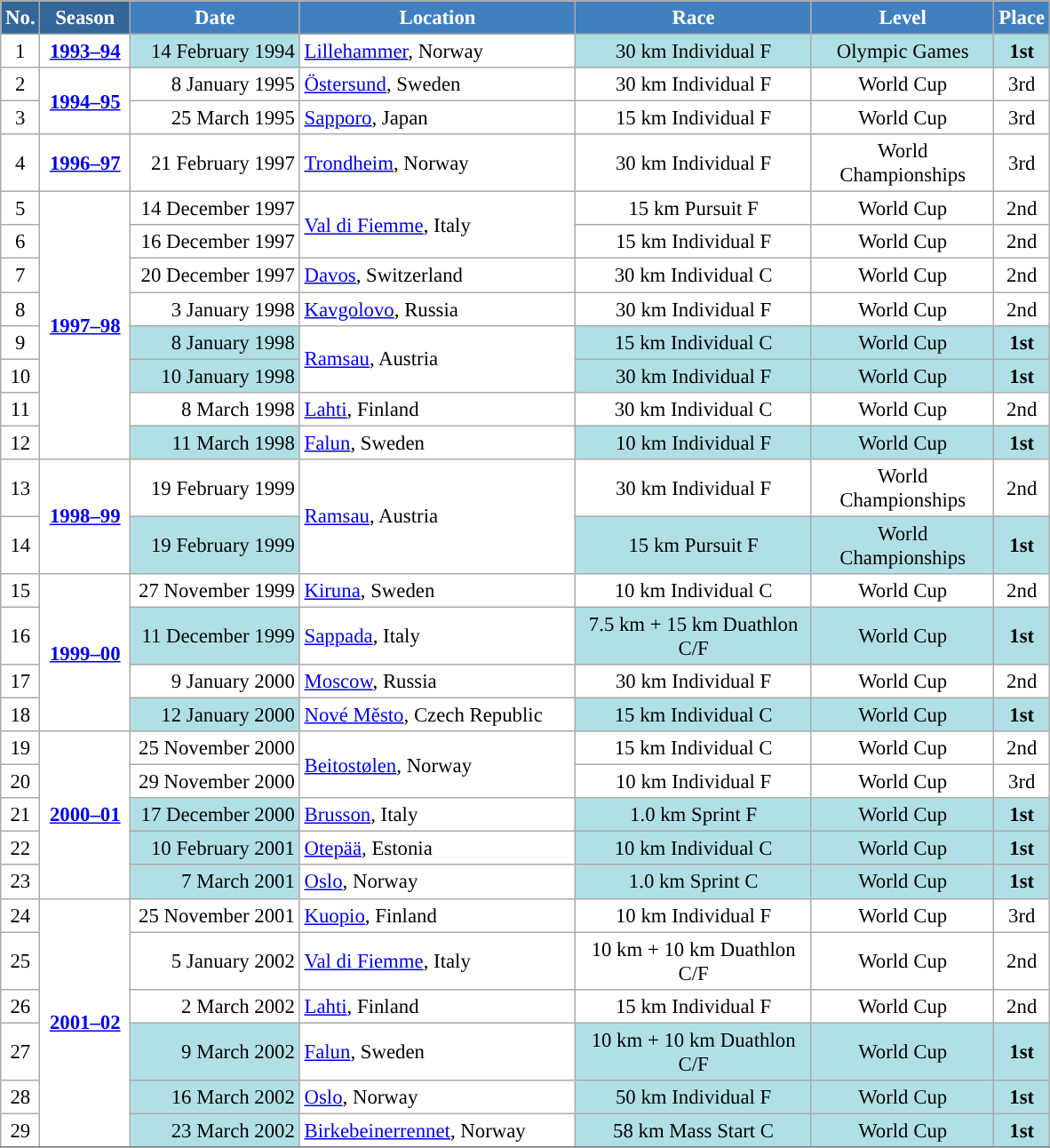<table class="wikitable sortable" style="font-size:95%; text-align:center; border:grey solid 1px; border-collapse:collapse; background:#ffffff;">
<tr style="background:#efefef;">
<th style="background-color:#369; color:white;">No.</th>
<th style="background-color:#369; color:white;">Season</th>
<th style="background-color:#4180be; color:white; width:120px;">Date</th>
<th style="background-color:#4180be; color:white; width:200px;">Location</th>
<th style="background-color:#4180be; color:white; width:170px;">Race</th>
<th style="background-color:#4180be; color:white; width:130px;">Level</th>
<th style="background-color:#4180be; color:white;">Place</th>
</tr>
<tr>
<td align=center>1</td>
<td rowspan=1 align=center><strong><a href='#'>1993–94</a></strong></td>
<td bgcolor="#BOEOE6" align=right>14 February 1994</td>
<td align=left> <a href='#'>Lillehammer</a>, Norway</td>
<td bgcolor="#BOEOE6">30 km Individual F</td>
<td bgcolor="#BOEOE6">Olympic Games</td>
<td bgcolor="#BOEOE6"><strong>1st</strong></td>
</tr>
<tr>
<td align=center>2</td>
<td rowspan=2 align=center><strong> <a href='#'>1994–95</a> </strong></td>
<td align=right>8 January 1995</td>
<td align=left> <a href='#'>Östersund</a>, Sweden</td>
<td>30 km Individual F</td>
<td>World Cup</td>
<td>3rd</td>
</tr>
<tr>
<td align=center>3</td>
<td align=right>25 March 1995</td>
<td align=left> <a href='#'>Sapporo</a>, Japan</td>
<td>15 km Individual F</td>
<td>World Cup</td>
<td>3rd</td>
</tr>
<tr>
<td align=center>4</td>
<td rowspan=1 align=center><strong> <a href='#'>1996–97</a> </strong></td>
<td align=right>21 February 1997</td>
<td align=left> <a href='#'>Trondheim</a>, Norway</td>
<td>30 km Individual F</td>
<td>World Championships</td>
<td>3rd</td>
</tr>
<tr>
<td align=center>5</td>
<td rowspan=8 align=center><strong> <a href='#'>1997–98</a> </strong></td>
<td align=right>14 December 1997</td>
<td rowspan=2 align=left> <a href='#'>Val di Fiemme</a>, Italy</td>
<td>15 km Pursuit F</td>
<td>World Cup</td>
<td>2nd</td>
</tr>
<tr>
<td align=center>6</td>
<td align=right>16 December 1997</td>
<td>15 km Individual F</td>
<td>World Cup</td>
<td>2nd</td>
</tr>
<tr>
<td align=center>7</td>
<td align=right>20 December 1997</td>
<td align=left> <a href='#'>Davos</a>, Switzerland</td>
<td>30 km Individual C</td>
<td>World Cup</td>
<td>2nd</td>
</tr>
<tr>
<td align=center>8</td>
<td align=right>3 January 1998</td>
<td align=left> <a href='#'>Kavgolovo</a>, Russia</td>
<td>30 km Individual F</td>
<td>World Cup</td>
<td>2nd</td>
</tr>
<tr>
<td align=center>9</td>
<td bgcolor="#BOEOE6" align=right>8 January 1998</td>
<td rowspan=2 align=left> <a href='#'>Ramsau</a>, Austria</td>
<td bgcolor="#BOEOE6">15 km Individual C</td>
<td bgcolor="#BOEOE6">World Cup</td>
<td bgcolor="#BOEOE6"><strong>1st</strong></td>
</tr>
<tr>
<td align=center>10</td>
<td bgcolor="#BOEOE6" align=right>10 January 1998</td>
<td bgcolor="#BOEOE6">30 km Individual F</td>
<td bgcolor="#BOEOE6">World Cup</td>
<td bgcolor="#BOEOE6"><strong>1st</strong></td>
</tr>
<tr>
<td align=center>11</td>
<td align=right>8 March 1998</td>
<td align=left> <a href='#'>Lahti</a>, Finland</td>
<td>30 km Individual C</td>
<td>World Cup</td>
<td>2nd</td>
</tr>
<tr>
<td align=center>12</td>
<td bgcolor="#BOEOE6" align=right>11 March 1998</td>
<td align=left> <a href='#'>Falun</a>, Sweden</td>
<td bgcolor="#BOEOE6">10 km Individual F</td>
<td bgcolor="#BOEOE6">World Cup</td>
<td bgcolor="#BOEOE6"><strong>1st</strong></td>
</tr>
<tr>
<td align=center>13</td>
<td rowspan=2 align=center><strong> <a href='#'>1998–99</a> </strong></td>
<td align=right>19 February 1999</td>
<td rowspan=2 align=left> <a href='#'>Ramsau</a>, Austria</td>
<td>30 km Individual F</td>
<td>World Championships</td>
<td>2nd</td>
</tr>
<tr>
<td align=center>14</td>
<td bgcolor="#BOEOE6" align=right>19 February 1999</td>
<td bgcolor="#BOEOE6">15 km Pursuit F</td>
<td bgcolor="#BOEOE6">World Championships</td>
<td bgcolor="#BOEOE6"><strong>1st</strong></td>
</tr>
<tr>
<td align=center>15</td>
<td rowspan=4 align=center><strong> <a href='#'>1999–00</a> </strong></td>
<td align=right>27 November 1999</td>
<td align=left> <a href='#'>Kiruna</a>, Sweden</td>
<td>10 km Individual C</td>
<td>World Cup</td>
<td>2nd</td>
</tr>
<tr>
<td align=center>16</td>
<td bgcolor="#BOEOE6" align=right>11 December 1999</td>
<td align=left> <a href='#'>Sappada</a>, Italy</td>
<td bgcolor="#BOEOE6">7.5 km + 15 km Duathlon C/F</td>
<td bgcolor="#BOEOE6">World Cup</td>
<td bgcolor="#BOEOE6"><strong>1st</strong></td>
</tr>
<tr>
<td align=center>17</td>
<td align=right>9 January 2000</td>
<td align=left> <a href='#'>Moscow</a>, Russia</td>
<td>30 km Individual F</td>
<td>World Cup</td>
<td>2nd</td>
</tr>
<tr>
<td align=center>18</td>
<td bgcolor="#BOEOE6" align=right>12 January 2000</td>
<td align=left> <a href='#'>Nové Město</a>, Czech Republic</td>
<td bgcolor="#BOEOE6">15 km Individual C</td>
<td bgcolor="#BOEOE6">World Cup</td>
<td bgcolor="#BOEOE6"><strong>1st</strong></td>
</tr>
<tr>
<td align=center>19</td>
<td rowspan=5 align=center><strong> <a href='#'>2000–01</a> </strong></td>
<td align=right>25 November 2000</td>
<td rowspan=2 align=left> <a href='#'>Beitostølen</a>, Norway</td>
<td>15 km Individual C</td>
<td>World Cup</td>
<td>2nd</td>
</tr>
<tr>
<td align=center>20</td>
<td align=right>29 November 2000</td>
<td>10 km Individual F</td>
<td>World Cup</td>
<td>3rd</td>
</tr>
<tr>
<td align=center>21</td>
<td bgcolor="#BOEOE6" align=right>17 December 2000</td>
<td align=left> <a href='#'>Brusson</a>, Italy</td>
<td bgcolor="#BOEOE6">1.0 km Sprint F</td>
<td bgcolor="#BOEOE6">World Cup</td>
<td bgcolor="#BOEOE6"><strong>1st</strong></td>
</tr>
<tr>
<td align=center>22</td>
<td bgcolor="#BOEOE6" align=right>10 February 2001</td>
<td align=left> <a href='#'>Otepää</a>, Estonia</td>
<td bgcolor="#BOEOE6">10 km Individual C</td>
<td bgcolor="#BOEOE6">World Cup</td>
<td bgcolor="#BOEOE6"><strong>1st</strong></td>
</tr>
<tr>
<td align=center>23</td>
<td bgcolor="#BOEOE6" align=right>7 March 2001</td>
<td align=left> <a href='#'>Oslo</a>, Norway</td>
<td bgcolor="#BOEOE6">1.0 km Sprint C</td>
<td bgcolor="#BOEOE6">World Cup</td>
<td bgcolor="#BOEOE6"><strong>1st</strong></td>
</tr>
<tr>
<td align=center>24</td>
<td rowspan=6 align=center><strong> <a href='#'>2001–02</a> </strong></td>
<td align=right>25 November 2001</td>
<td align=left> <a href='#'>Kuopio</a>, Finland</td>
<td>10 km Individual F</td>
<td>World Cup</td>
<td>3rd</td>
</tr>
<tr>
<td align=center>25</td>
<td align=right>5 January 2002</td>
<td align=left> <a href='#'>Val di Fiemme</a>, Italy</td>
<td>10 km + 10 km Duathlon C/F</td>
<td>World Cup</td>
<td>2nd</td>
</tr>
<tr>
<td align=center>26</td>
<td align=right>2 March 2002</td>
<td align=left> <a href='#'>Lahti</a>, Finland</td>
<td>15 km Individual F</td>
<td>World Cup</td>
<td>2nd</td>
</tr>
<tr>
<td align=center>27</td>
<td bgcolor="#BOEOE6" align=right>9 March 2002</td>
<td align=left> <a href='#'>Falun</a>, Sweden</td>
<td bgcolor="#BOEOE6">10 km + 10 km Duathlon C/F</td>
<td bgcolor="#BOEOE6">World Cup</td>
<td bgcolor="#BOEOE6"><strong>1st</strong></td>
</tr>
<tr>
<td align=center>28</td>
<td bgcolor="#BOEOE6" align=right>16 March 2002</td>
<td align=left> <a href='#'>Oslo</a>, Norway</td>
<td bgcolor="#BOEOE6">50 km Individual F</td>
<td bgcolor="#BOEOE6">World Cup</td>
<td bgcolor="#BOEOE6"><strong>1st</strong></td>
</tr>
<tr>
<td align=center>29</td>
<td bgcolor="#BOEOE6" align=right>23 March 2002</td>
<td align=left> <a href='#'>Birkebeinerrennet</a>, Norway</td>
<td bgcolor="#BOEOE6">58 km Mass Start C</td>
<td bgcolor="#BOEOE6">World Cup</td>
<td bgcolor="#BOEOE6"><strong>1st</strong></td>
</tr>
<tr>
</tr>
</table>
